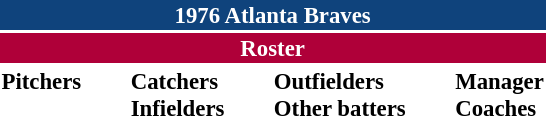<table class="toccolours" style="font-size: 95%;">
<tr>
<th colspan="10" style="background-color: #0f437c; color: white; text-align: center;">1976 Atlanta Braves</th>
</tr>
<tr>
<td colspan="10" style="background-color: #af0039; color: white; text-align: center;"><strong>Roster</strong></td>
</tr>
<tr>
<td valign="top"><strong>Pitchers</strong><br>
















</td>
<td width="25px"></td>
<td valign="top"><strong>Catchers</strong><br>




<strong>Infielders</strong>











</td>
<td width="25px"></td>
<td valign="top"><strong>Outfielders</strong><br>






<strong>Other batters</strong>
</td>
<td width="25px"></td>
<td valign="top"><strong>Manager</strong><br>
<strong>Coaches</strong>



</td>
</tr>
</table>
